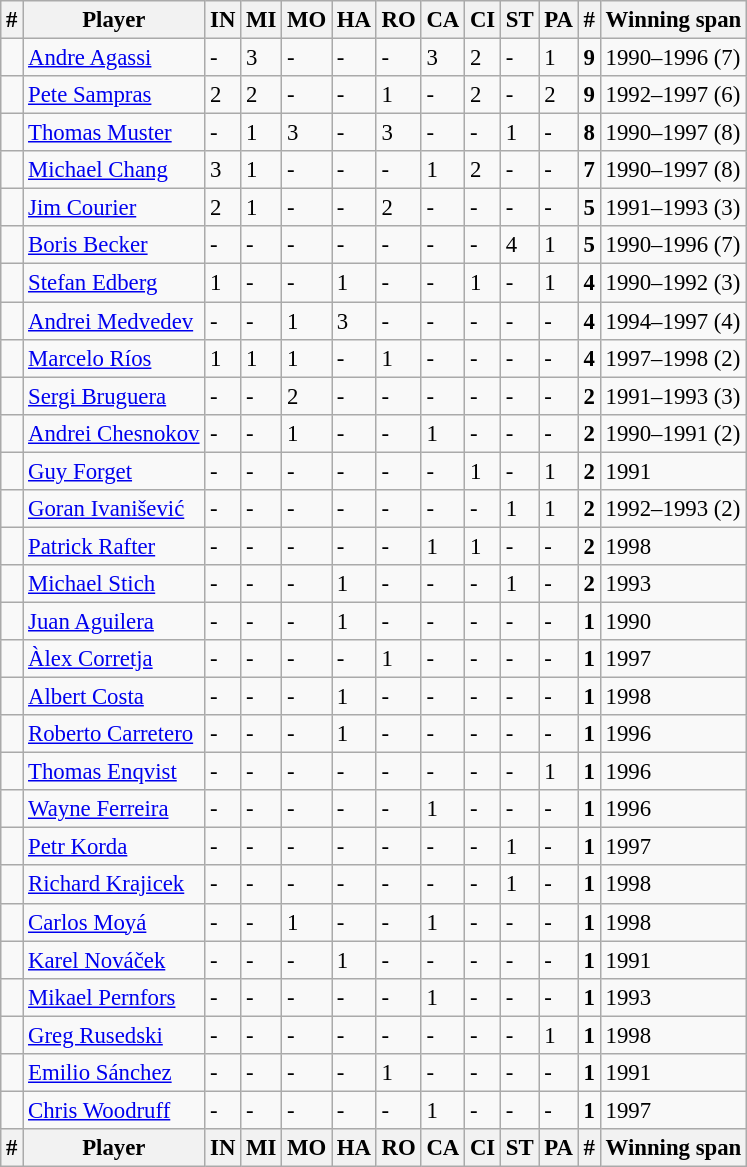<table class="sortable wikitable" style="font-size: 95%">
<tr>
<th>#</th>
<th>Player</th>
<th>IN</th>
<th>MI</th>
<th>MO</th>
<th>HA</th>
<th>RO</th>
<th>CA</th>
<th>CI</th>
<th>ST</th>
<th>PA</th>
<th>#</th>
<th>Winning span</th>
</tr>
<tr>
<td></td>
<td> <a href='#'>Andre Agassi</a></td>
<td>-</td>
<td>3</td>
<td>-</td>
<td>-</td>
<td>-</td>
<td>3</td>
<td>2</td>
<td>-</td>
<td>1</td>
<td><strong>9</strong></td>
<td>1990–1996 (7)</td>
</tr>
<tr>
<td></td>
<td> <a href='#'>Pete Sampras</a></td>
<td>2</td>
<td>2</td>
<td>-</td>
<td>-</td>
<td>1</td>
<td>-</td>
<td>2</td>
<td>-</td>
<td>2</td>
<td><strong>9</strong></td>
<td>1992–1997 (6)</td>
</tr>
<tr>
<td></td>
<td> <a href='#'>Thomas Muster</a></td>
<td>-</td>
<td>1</td>
<td>3</td>
<td>-</td>
<td>3</td>
<td>-</td>
<td>-</td>
<td>1</td>
<td>-</td>
<td><strong>8</strong></td>
<td>1990–1997 (8)</td>
</tr>
<tr>
<td></td>
<td> <a href='#'>Michael Chang</a></td>
<td>3</td>
<td>1</td>
<td>-</td>
<td>-</td>
<td>-</td>
<td>1</td>
<td>2</td>
<td>-</td>
<td>-</td>
<td><strong>7</strong></td>
<td>1990–1997 (8)</td>
</tr>
<tr>
<td></td>
<td> <a href='#'>Jim Courier</a></td>
<td>2</td>
<td>1</td>
<td>-</td>
<td>-</td>
<td>2</td>
<td>-</td>
<td>-</td>
<td>-</td>
<td>-</td>
<td><strong>5</strong></td>
<td>1991–1993 (3)</td>
</tr>
<tr>
<td></td>
<td> <a href='#'>Boris Becker</a></td>
<td>-</td>
<td>-</td>
<td>-</td>
<td>-</td>
<td>-</td>
<td>-</td>
<td>-</td>
<td>4</td>
<td>1</td>
<td><strong>5</strong></td>
<td>1990–1996 (7)</td>
</tr>
<tr>
<td></td>
<td> <a href='#'>Stefan Edberg</a></td>
<td>1</td>
<td>-</td>
<td>-</td>
<td>1</td>
<td>-</td>
<td>-</td>
<td>1</td>
<td>-</td>
<td>1</td>
<td><strong>4</strong></td>
<td>1990–1992 (3)</td>
</tr>
<tr>
<td></td>
<td> <a href='#'>Andrei Medvedev</a></td>
<td>-</td>
<td>-</td>
<td>1</td>
<td>3</td>
<td>-</td>
<td>-</td>
<td>-</td>
<td>-</td>
<td>-</td>
<td><strong>4</strong></td>
<td>1994–1997 (4)</td>
</tr>
<tr>
<td></td>
<td> <a href='#'>Marcelo Ríos</a></td>
<td>1</td>
<td>1</td>
<td>1</td>
<td>-</td>
<td>1</td>
<td>-</td>
<td>-</td>
<td>-</td>
<td>-</td>
<td><strong>4</strong></td>
<td>1997–1998 (2)</td>
</tr>
<tr>
<td></td>
<td> <a href='#'>Sergi Bruguera</a></td>
<td>-</td>
<td>-</td>
<td>2</td>
<td>-</td>
<td>-</td>
<td>-</td>
<td>-</td>
<td>-</td>
<td>-</td>
<td><strong>2</strong></td>
<td>1991–1993 (3)</td>
</tr>
<tr>
<td></td>
<td> <a href='#'>Andrei Chesnokov</a></td>
<td>-</td>
<td>-</td>
<td>1</td>
<td>-</td>
<td>-</td>
<td>1</td>
<td>-</td>
<td>-</td>
<td>-</td>
<td><strong>2</strong></td>
<td>1990–1991 (2)</td>
</tr>
<tr>
<td></td>
<td> <a href='#'>Guy Forget</a></td>
<td>-</td>
<td>-</td>
<td>-</td>
<td>-</td>
<td>-</td>
<td>-</td>
<td>1</td>
<td>-</td>
<td>1</td>
<td><strong>2</strong></td>
<td>1991</td>
</tr>
<tr>
<td></td>
<td> <a href='#'>Goran Ivanišević</a></td>
<td>-</td>
<td>-</td>
<td>-</td>
<td>-</td>
<td>-</td>
<td>-</td>
<td>-</td>
<td>1</td>
<td>1</td>
<td><strong>2</strong></td>
<td>1992–1993 (2)</td>
</tr>
<tr>
<td></td>
<td> <a href='#'>Patrick Rafter</a></td>
<td>-</td>
<td>-</td>
<td>-</td>
<td>-</td>
<td>-</td>
<td>1</td>
<td>1</td>
<td>-</td>
<td>-</td>
<td><strong>2</strong></td>
<td>1998</td>
</tr>
<tr>
<td></td>
<td> <a href='#'>Michael Stich</a></td>
<td>-</td>
<td>-</td>
<td>-</td>
<td>1</td>
<td>-</td>
<td>-</td>
<td>-</td>
<td>1</td>
<td>-</td>
<td><strong>2</strong></td>
<td>1993</td>
</tr>
<tr>
<td></td>
<td> <a href='#'>Juan Aguilera</a></td>
<td>-</td>
<td>-</td>
<td>-</td>
<td>1</td>
<td>-</td>
<td>-</td>
<td>-</td>
<td>-</td>
<td>-</td>
<td><strong>1</strong></td>
<td>1990</td>
</tr>
<tr>
<td></td>
<td> <a href='#'>Àlex Corretja</a></td>
<td>-</td>
<td>-</td>
<td>-</td>
<td>-</td>
<td>1</td>
<td>-</td>
<td>-</td>
<td>-</td>
<td>-</td>
<td><strong>1</strong></td>
<td>1997</td>
</tr>
<tr>
<td></td>
<td> <a href='#'>Albert Costa</a></td>
<td>-</td>
<td>-</td>
<td>-</td>
<td>1</td>
<td>-</td>
<td>-</td>
<td>-</td>
<td>-</td>
<td>-</td>
<td><strong>1</strong></td>
<td>1998</td>
</tr>
<tr>
<td></td>
<td> <a href='#'>Roberto Carretero</a></td>
<td>-</td>
<td>-</td>
<td>-</td>
<td>1</td>
<td>-</td>
<td>-</td>
<td>-</td>
<td>-</td>
<td>-</td>
<td><strong>1</strong></td>
<td>1996</td>
</tr>
<tr>
<td></td>
<td> <a href='#'>Thomas Enqvist</a></td>
<td>-</td>
<td>-</td>
<td>-</td>
<td>-</td>
<td>-</td>
<td>-</td>
<td>-</td>
<td>-</td>
<td>1</td>
<td><strong>1</strong></td>
<td>1996</td>
</tr>
<tr>
<td></td>
<td> <a href='#'>Wayne Ferreira</a></td>
<td>-</td>
<td>-</td>
<td>-</td>
<td>-</td>
<td>-</td>
<td>1</td>
<td>-</td>
<td>-</td>
<td>-</td>
<td><strong>1</strong></td>
<td>1996</td>
</tr>
<tr>
<td></td>
<td> <a href='#'>Petr Korda</a></td>
<td>-</td>
<td>-</td>
<td>-</td>
<td>-</td>
<td>-</td>
<td>-</td>
<td>-</td>
<td>1</td>
<td>-</td>
<td><strong>1</strong></td>
<td>1997</td>
</tr>
<tr>
<td></td>
<td> <a href='#'>Richard Krajicek</a></td>
<td>-</td>
<td>-</td>
<td>-</td>
<td>-</td>
<td>-</td>
<td>-</td>
<td>-</td>
<td>1</td>
<td>-</td>
<td><strong>1</strong></td>
<td>1998</td>
</tr>
<tr>
<td></td>
<td> <a href='#'>Carlos Moyá</a></td>
<td>-</td>
<td>-</td>
<td>1</td>
<td>-</td>
<td>-</td>
<td>1</td>
<td>-</td>
<td>-</td>
<td>-</td>
<td><strong>1</strong></td>
<td>1998</td>
</tr>
<tr>
<td></td>
<td> <a href='#'>Karel Nováček</a></td>
<td>-</td>
<td>-</td>
<td>-</td>
<td>1</td>
<td>-</td>
<td>-</td>
<td>-</td>
<td>-</td>
<td>-</td>
<td><strong>1</strong></td>
<td>1991</td>
</tr>
<tr>
<td></td>
<td> <a href='#'>Mikael Pernfors</a></td>
<td>-</td>
<td>-</td>
<td>-</td>
<td>-</td>
<td>-</td>
<td>1</td>
<td>-</td>
<td>-</td>
<td>-</td>
<td><strong>1</strong></td>
<td>1993</td>
</tr>
<tr>
<td></td>
<td> <a href='#'>Greg Rusedski</a></td>
<td>-</td>
<td>-</td>
<td>-</td>
<td>-</td>
<td>-</td>
<td>-</td>
<td>-</td>
<td>-</td>
<td>1</td>
<td><strong>1</strong></td>
<td>1998</td>
</tr>
<tr>
<td></td>
<td> <a href='#'>Emilio Sánchez</a></td>
<td>-</td>
<td>-</td>
<td>-</td>
<td>-</td>
<td>1</td>
<td>-</td>
<td>-</td>
<td>-</td>
<td>-</td>
<td><strong>1</strong></td>
<td>1991</td>
</tr>
<tr>
<td></td>
<td> <a href='#'>Chris Woodruff</a></td>
<td>-</td>
<td>-</td>
<td>-</td>
<td>-</td>
<td>-</td>
<td>1</td>
<td>-</td>
<td>-</td>
<td>-</td>
<td><strong>1</strong></td>
<td>1997</td>
</tr>
<tr>
<th>#</th>
<th>Player</th>
<th>IN</th>
<th>MI</th>
<th>MO</th>
<th>HA</th>
<th>RO</th>
<th>CA</th>
<th>CI</th>
<th>ST</th>
<th>PA</th>
<th>#</th>
<th>Winning span</th>
</tr>
</table>
